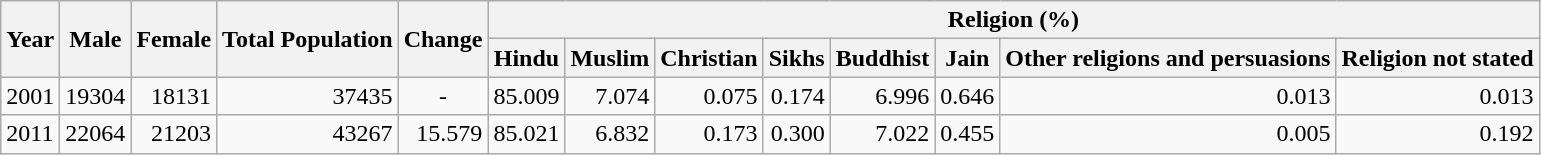<table class="wikitable">
<tr>
<th rowspan="2">Year</th>
<th rowspan="2">Male</th>
<th rowspan="2">Female</th>
<th rowspan="2">Total Population</th>
<th rowspan="2">Change</th>
<th colspan="8">Religion (%)</th>
</tr>
<tr>
<th>Hindu</th>
<th>Muslim</th>
<th>Christian</th>
<th>Sikhs</th>
<th>Buddhist</th>
<th>Jain</th>
<th>Other religions and persuasions</th>
<th>Religion not stated</th>
</tr>
<tr>
<td>2001</td>
<td style="text-align:right;">19304</td>
<td style="text-align:right;">18131</td>
<td style="text-align:right;">37435</td>
<td style="text-align:center;">-</td>
<td style="text-align:right;">85.009</td>
<td style="text-align:right;">7.074</td>
<td style="text-align:right;">0.075</td>
<td style="text-align:right;">0.174</td>
<td style="text-align:right;">6.996</td>
<td style="text-align:right;">0.646</td>
<td style="text-align:right;">0.013</td>
<td style="text-align:right;">0.013</td>
</tr>
<tr>
<td>2011</td>
<td style="text-align:right;">22064</td>
<td style="text-align:right;">21203</td>
<td style="text-align:right;">43267</td>
<td style="text-align:right;">15.579</td>
<td style="text-align:right;">85.021</td>
<td style="text-align:right;">6.832</td>
<td style="text-align:right;">0.173</td>
<td style="text-align:right;">0.300</td>
<td style="text-align:right;">7.022</td>
<td style="text-align:right;">0.455</td>
<td style="text-align:right;">0.005</td>
<td style="text-align:right;">0.192</td>
</tr>
</table>
